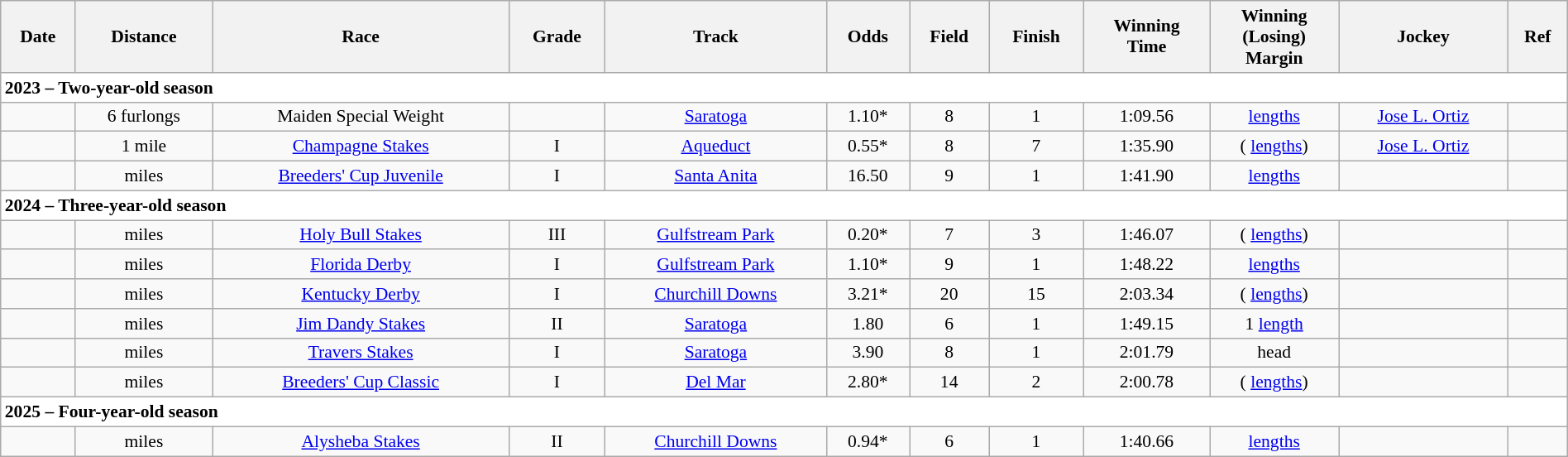<table class = "wikitable sortable" style="text-align:center; width:100%; font-size:90%">
<tr>
<th scope="col">Date</th>
<th scope="col">Distance</th>
<th scope="col">Race</th>
<th scope="col">Grade</th>
<th scope="col">Track</th>
<th scope="col">Odds</th>
<th scope="col">Field</th>
<th scope="col">Finish</th>
<th scope="col">Winning<br>Time</th>
<th scope="col">Winning<br>(Losing)<br>Margin</th>
<th scope="col">Jockey</th>
<th scope="col" class="unsortable">Ref</th>
</tr>
<tr style="background-color:white">
<td align="left" colspan=12><strong>2023 – Two-year-old season</strong></td>
</tr>
<tr>
<td></td>
<td> 6 furlongs</td>
<td> Maiden Special Weight</td>
<td></td>
<td><a href='#'>Saratoga</a></td>
<td>1.10*</td>
<td>8</td>
<td>1</td>
<td>1:09.56</td>
<td> <a href='#'>lengths</a></td>
<td><a href='#'>Jose L. Ortiz</a></td>
<td></td>
</tr>
<tr>
<td></td>
<td> 1 mile</td>
<td><a href='#'>Champagne Stakes</a></td>
<td>I</td>
<td><a href='#'>Aqueduct</a></td>
<td>0.55*</td>
<td>8</td>
<td>7</td>
<td>1:35.90</td>
<td> ( <a href='#'>lengths</a>)</td>
<td><a href='#'>Jose L. Ortiz</a></td>
<td></td>
</tr>
<tr>
<td></td>
<td>  miles</td>
<td><a href='#'>Breeders' Cup Juvenile</a></td>
<td>I</td>
<td><a href='#'>Santa Anita</a></td>
<td> 16.50</td>
<td>9</td>
<td>1</td>
<td>1:41.90</td>
<td>  <a href='#'>lengths</a></td>
<td></td>
<td></td>
</tr>
<tr style="background-color:white">
<td align="left" colspan=12><strong>2024 – Three-year-old season</strong></td>
</tr>
<tr>
<td></td>
<td>  miles</td>
<td><a href='#'>Holy Bull Stakes</a></td>
<td>III</td>
<td><a href='#'>Gulfstream Park</a></td>
<td>0.20*</td>
<td>7</td>
<td>3</td>
<td>1:46.07</td>
<td> ( <a href='#'>lengths</a>)</td>
<td></td>
<td></td>
</tr>
<tr>
<td></td>
<td>  miles</td>
<td><a href='#'>Florida Derby</a></td>
<td> I</td>
<td><a href='#'>Gulfstream Park</a></td>
<td>1.10*</td>
<td>9</td>
<td>1</td>
<td>1:48.22</td>
<td>  <a href='#'>lengths</a></td>
<td></td>
<td></td>
</tr>
<tr>
<td></td>
<td>  miles</td>
<td><a href='#'>Kentucky Derby</a></td>
<td>I</td>
<td><a href='#'>Churchill Downs</a></td>
<td>3.21*</td>
<td>20</td>
<td>15</td>
<td>2:03.34</td>
<td> ( <a href='#'>lengths</a>)</td>
<td></td>
<td></td>
</tr>
<tr>
<td></td>
<td>  miles</td>
<td><a href='#'>Jim Dandy Stakes</a></td>
<td>II</td>
<td><a href='#'>Saratoga</a></td>
<td>1.80</td>
<td>6</td>
<td>1</td>
<td>1:49.15</td>
<td> 1 <a href='#'>length</a></td>
<td></td>
<td></td>
</tr>
<tr>
<td></td>
<td>  miles</td>
<td><a href='#'>Travers Stakes</a></td>
<td>I</td>
<td><a href='#'>Saratoga</a></td>
<td>3.90</td>
<td>8</td>
<td>1</td>
<td>2:01.79</td>
<td> head</td>
<td></td>
<td></td>
</tr>
<tr>
<td></td>
<td>  miles</td>
<td><a href='#'>Breeders' Cup Classic</a></td>
<td>I</td>
<td><a href='#'>Del Mar</a></td>
<td>2.80*</td>
<td>14</td>
<td>2</td>
<td>2:00.78</td>
<td> ( <a href='#'>lengths</a>)</td>
<td></td>
<td></td>
</tr>
<tr style="background-color:white">
<td align="left" colspan=12><strong>2025 – Four-year-old season</strong></td>
</tr>
<tr>
<td></td>
<td>  miles</td>
<td><a href='#'>Alysheba Stakes</a></td>
<td>II</td>
<td><a href='#'>Churchill Downs</a></td>
<td>0.94*</td>
<td>6</td>
<td>1</td>
<td>1:40.66</td>
<td>  <a href='#'>lengths</a></td>
<td></td>
<td></td>
</tr>
</table>
